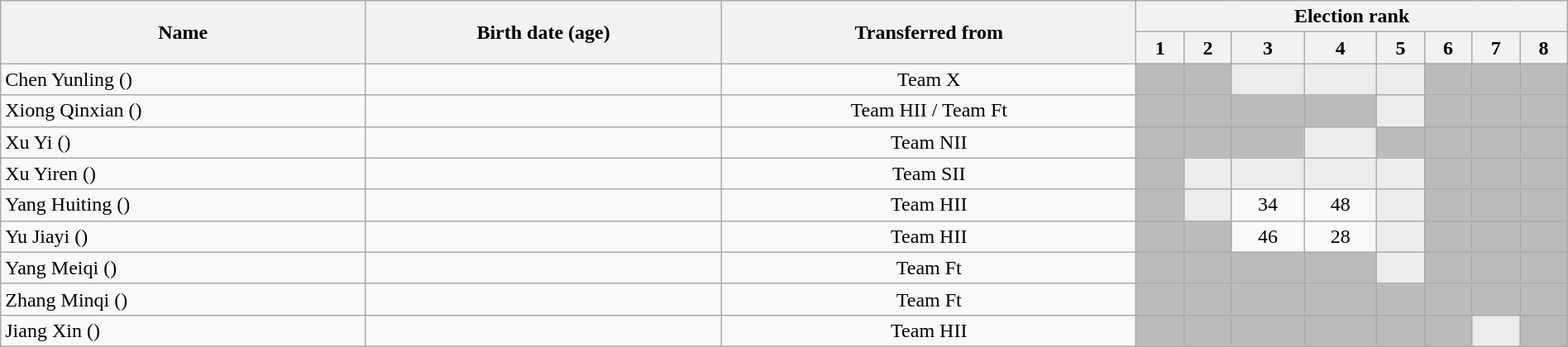<table class="wikitable sortable"  style="text-align:center; width:100%;">
<tr>
<th rowspan="2">Name</th>
<th rowspan="2">Birth date (age)</th>
<th rowspan="2">Transferred from</th>
<th colspan="8" class="unsortable">Election rank</th>
</tr>
<tr>
<th data-sort-type="number">1</th>
<th data-sort-type="number">2</th>
<th data-sort-type="number">3</th>
<th data-sort-type="number">4</th>
<th data-sort-type="number">5</th>
<th data-sort-type="number">6</th>
<th data-sort-type="number">7</th>
<th data-sort-type="number">8</th>
</tr>
<tr>
<td style="text-align:left;" data-sort-value="Chen, Yunling">Chen Yunling ()</td>
<td style="text-align:left;"></td>
<td>Team X</td>
<td style="background:#bbb;"> </td>
<td style="background:#bbb;"> </td>
<td style="background:#ececec; color:gray;"></td>
<td style="background:#ececec; color:gray;"></td>
<td style="background:#ececec; color:gray;"></td>
<td style="background:#bbb;"> </td>
<td style="background:#bbb;"> </td>
<td style="background:#bbb;"> </td>
</tr>
<tr>
<td style="text-align:left;" data-sort-value="Xiong, Qinxian">Xiong Qinxian ()</td>
<td style="text-align:left;"></td>
<td>Team HII / Team Ft</td>
<td style="background:#bbb;"> </td>
<td style="background:#bbb;"> </td>
<td style="background:#bbb;"> </td>
<td style="background:#bbb;"> </td>
<td style="background:#ececec; color:gray;"></td>
<td style="background:#bbb;"> </td>
<td style="background:#bbb;"> </td>
<td style="background:#bbb;"> </td>
</tr>
<tr>
<td style="text-align:left;" data-sort-value="Xu, Yi">Xu Yi ()</td>
<td style="text-align:left;"></td>
<td>Team NII</td>
<td style="background:#bbb;"> </td>
<td style="background:#bbb;"> </td>
<td style="background:#bbb;"> </td>
<td style="background:#ececec; color:gray;"></td>
<td style="background:#bbb;"> </td>
<td style="background:#bbb;"> </td>
<td style="background:#bbb;"> </td>
<td style="background:#bbb;"> </td>
</tr>
<tr>
<td style="text-align:left;" data-sort-value="Xu, Yiren">Xu Yiren ()</td>
<td style="text-align:left;"></td>
<td>Team SII</td>
<td style="background:#bbb;"> </td>
<td style="background:#ececec; color:gray;"></td>
<td style="background:#ececec; color:gray;"></td>
<td style="background:#ececec; color:gray;"></td>
<td style="background:#ececec; color:gray;"></td>
<td style="background:#bbb;"> </td>
<td style="background:#bbb;"> </td>
<td style="background:#bbb;"> </td>
</tr>
<tr>
<td style="text-align:left;" data-sort-value="Yang, Huiting">Yang Huiting ()</td>
<td style="text-align:left;"></td>
<td>Team HII</td>
<td style="background:#bbb;"> </td>
<td style="background:#ececec; color:gray;"></td>
<td>34</td>
<td>48</td>
<td style="background:#ececec; color:gray;"></td>
<td style="background:#bbb;"> </td>
<td style="background:#bbb;"> </td>
<td style="background:#bbb;"> </td>
</tr>
<tr>
<td style="text-align:left;" data-sort-value="Yu, Jiayi">Yu Jiayi ()</td>
<td style="text-align:left;"></td>
<td>Team HII</td>
<td style="background:#bbb;"> </td>
<td style="background:#bbb;"> </td>
<td>46</td>
<td>28</td>
<td style="background:#ececec; color:gray;"></td>
<td style="background:#bbb;"> </td>
<td style="background:#bbb;"> </td>
<td style="background:#bbb;"> </td>
</tr>
<tr>
<td style="text-align:left;" data-sort-value="Yang, Meiqi">Yang Meiqi ()</td>
<td style="text-align:left;"></td>
<td>Team Ft</td>
<td style="background:#bbb;"> </td>
<td style="background:#bbb;"> </td>
<td style="background:#bbb;"> </td>
<td style="background:#bbb;"> </td>
<td style="background:#ececec; color:gray;"></td>
<td style="background:#bbb;"> </td>
<td style="background:#bbb;"> </td>
<td style="background:#bbb;"> </td>
</tr>
<tr>
<td style="text-align:left;" data-sort-value="Zhang, Minqi">Zhang Minqi ()</td>
<td style="text-align:left;"></td>
<td>Team Ft</td>
<td style="background:#bbb;"> </td>
<td style="background:#bbb;"> </td>
<td style="background:#bbb;"> </td>
<td style="background:#bbb;"> </td>
<td style="background:#bbb;"> </td>
<td style="background:#bbb;"> </td>
<td style="background:#bbb;"> </td>
<td style="background:#bbb;"> </td>
</tr>
<tr>
<td style="text-align:left;" data-sort-value="Jiang, Xin">Jiang Xin ()</td>
<td style="text-align:left;"></td>
<td>Team HII</td>
<td style="background:#bbb;"> </td>
<td style="background:#bbb;"> </td>
<td style="background:#bbb;"> </td>
<td style="background:#bbb;"> </td>
<td style="background:#bbb;"> </td>
<td style="background:#bbb;"> </td>
<td style="background:#ececec; color:gray;"></td>
<td style="background:#bbb;"> </td>
</tr>
</table>
